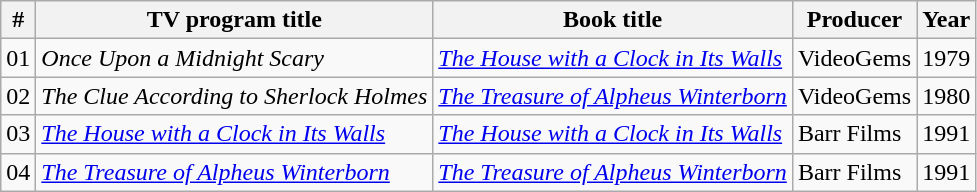<table class="wikitable sortable" style="white-space:nowrap">
<tr>
<th>#</th>
<th>TV program title</th>
<th>Book title</th>
<th>Producer</th>
<th>Year</th>
</tr>
<tr>
<td style="text-align:center">01</td>
<td><em>Once Upon a Midnight Scary</em></td>
<td><em><a href='#'>The House with a Clock in Its Walls</a></em></td>
<td>VideoGems</td>
<td style="text-align:center">1979</td>
</tr>
<tr>
<td style="text-align:center">02</td>
<td><em>The Clue According to Sherlock Holmes</em></td>
<td><em><a href='#'>The Treasure of Alpheus Winterborn</a></em></td>
<td>VideoGems</td>
<td style="text-align:center">1980</td>
</tr>
<tr>
<td style="text-align:center">03</td>
<td><em><a href='#'>The House with a Clock in Its Walls</a></em></td>
<td><em><a href='#'>The House with a Clock in Its Walls</a></em></td>
<td>Barr Films</td>
<td style="text-align:center">1991</td>
</tr>
<tr>
<td style="text-align:center">04</td>
<td><em><a href='#'>The Treasure of Alpheus Winterborn</a></em></td>
<td><em><a href='#'>The Treasure of Alpheus Winterborn</a></em></td>
<td>Barr Films</td>
<td style="text-align:center">1991</td>
</tr>
</table>
